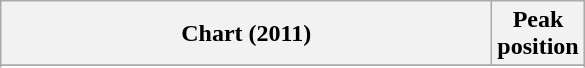<table class="wikitable plainrowheaders sortable" style="text-align:center;">
<tr>
<th scope="col" style="width:20em;">Chart (2011)</th>
<th scope="col">Peak<br>position</th>
</tr>
<tr>
</tr>
<tr>
</tr>
<tr>
</tr>
<tr>
</tr>
<tr>
</tr>
<tr>
</tr>
<tr>
</tr>
<tr>
</tr>
<tr>
</tr>
<tr>
</tr>
<tr>
</tr>
<tr>
</tr>
<tr>
</tr>
<tr>
</tr>
<tr>
</tr>
<tr>
</tr>
<tr>
</tr>
<tr>
</tr>
<tr>
</tr>
<tr>
</tr>
<tr>
</tr>
</table>
